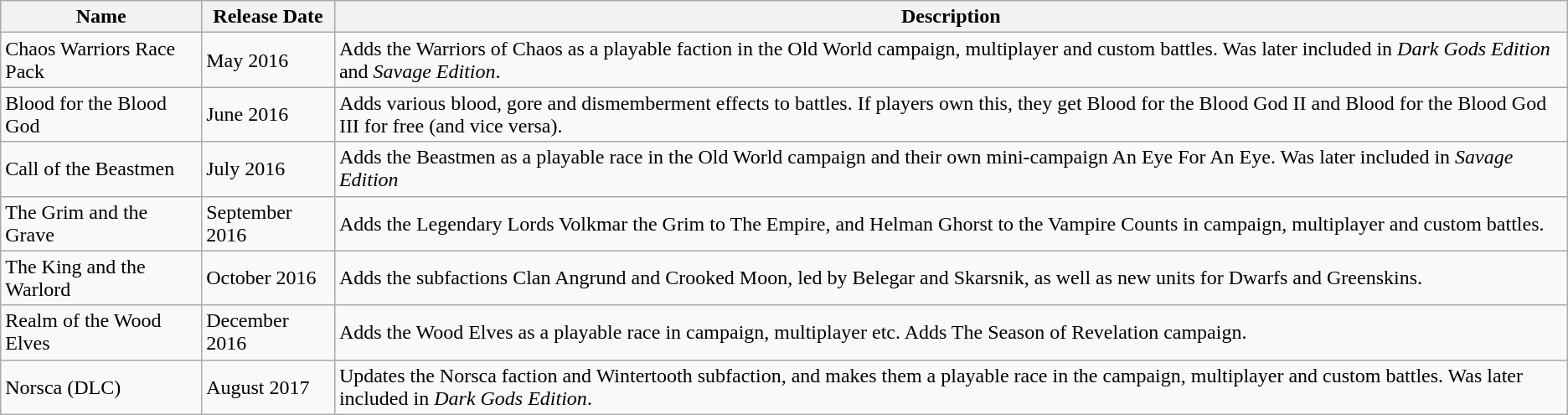<table class="wikitable">
<tr>
<th>Name</th>
<th>Release Date</th>
<th>Description</th>
</tr>
<tr>
<td>Chaos Warriors Race Pack</td>
<td>May 2016</td>
<td>Adds the Warriors of Chaos as a playable faction in the Old World campaign, multiplayer and custom battles. Was later included in <em>Dark Gods Edition</em> and <em>Savage Edition</em>.</td>
</tr>
<tr>
<td>Blood for the Blood God</td>
<td>June 2016</td>
<td>Adds various blood, gore and dismemberment effects to battles. If players own this, they get Blood for the Blood God II and Blood for the Blood God III for free (and vice versa).</td>
</tr>
<tr>
<td>Call of the Beastmen</td>
<td>July 2016</td>
<td>Adds the Beastmen as a playable race in the Old World campaign and their own mini-campaign An Eye For An Eye. Was later included in <em>Savage Edition</em></td>
</tr>
<tr>
<td>The Grim and the Grave</td>
<td>September 2016</td>
<td>Adds the Legendary Lords Volkmar the Grim to The Empire, and Helman Ghorst to the Vampire Counts in campaign, multiplayer and custom battles.</td>
</tr>
<tr>
<td>The King and the Warlord</td>
<td>October 2016</td>
<td>Adds the subfactions Clan Angrund and Crooked Moon, led by Belegar and Skarsnik, as well as new units for Dwarfs and Greenskins.</td>
</tr>
<tr>
<td>Realm of the Wood Elves</td>
<td>December 2016</td>
<td>Adds the Wood Elves as a playable race in campaign, multiplayer etc. Adds The Season of Revelation campaign.</td>
</tr>
<tr>
<td>Norsca (DLC)</td>
<td>August 2017</td>
<td>Updates the Norsca faction and Wintertooth subfaction, and makes them a playable race in the campaign, multiplayer and custom battles. Was later included in <em>Dark Gods Edition</em>.</td>
</tr>
</table>
